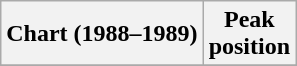<table class="wikitable sortable">
<tr>
<th align="left">Chart (1988–1989)</th>
<th align="center">Peak<br>position</th>
</tr>
<tr>
</tr>
</table>
